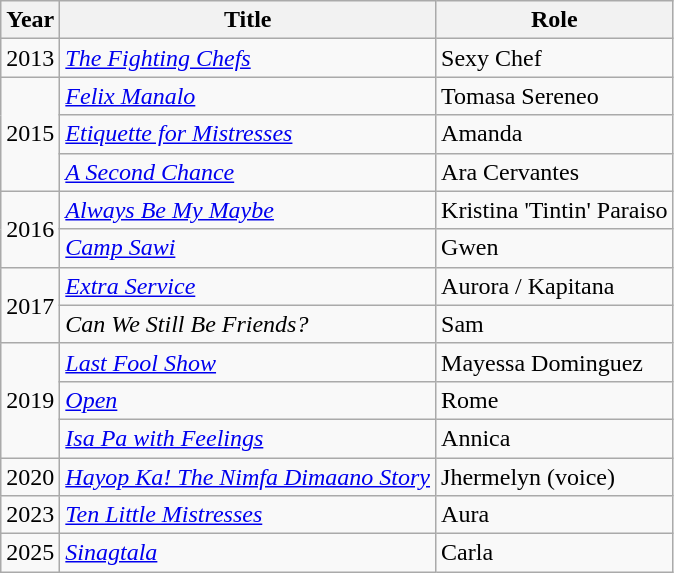<table class="wikitable sortable">
<tr>
<th>Year</th>
<th>Title</th>
<th>Role</th>
</tr>
<tr>
<td>2013</td>
<td><em><a href='#'>The Fighting Chefs</a></em></td>
<td>Sexy Chef</td>
</tr>
<tr>
<td rowspan="3">2015</td>
<td><em><a href='#'>Felix Manalo</a></em></td>
<td>Tomasa Sereneo</td>
</tr>
<tr>
<td><em><a href='#'>Etiquette for Mistresses</a></em></td>
<td>Amanda</td>
</tr>
<tr>
<td><em><a href='#'>A Second Chance</a></em></td>
<td>Ara Cervantes</td>
</tr>
<tr>
<td rowspan="2">2016</td>
<td><em><a href='#'>Always Be My Maybe</a></em></td>
<td>Kristina 'Tintin' Paraiso</td>
</tr>
<tr>
<td><em><a href='#'>Camp Sawi</a></em></td>
<td>Gwen</td>
</tr>
<tr>
<td rowspan="2">2017</td>
<td><em><a href='#'>Extra Service</a></em></td>
<td>Aurora / Kapitana</td>
</tr>
<tr>
<td><em>Can We Still Be Friends?</em></td>
<td>Sam</td>
</tr>
<tr>
<td rowspan="3">2019</td>
<td><em><a href='#'>Last Fool Show</a></em></td>
<td>Mayessa Dominguez</td>
</tr>
<tr>
<td><em><a href='#'>Open</a></em></td>
<td>Rome</td>
</tr>
<tr>
<td><em><a href='#'>Isa Pa with Feelings</a></em></td>
<td>Annica</td>
</tr>
<tr>
<td>2020</td>
<td><em><a href='#'>Hayop Ka! The Nimfa Dimaano Story</a></em></td>
<td>Jhermelyn (voice)</td>
</tr>
<tr>
<td>2023</td>
<td><em><a href='#'>Ten Little Mistresses</a></em></td>
<td>Aura</td>
</tr>
<tr>
<td>2025</td>
<td><em><a href='#'>Sinagtala</a></em></td>
<td>Carla</td>
</tr>
</table>
